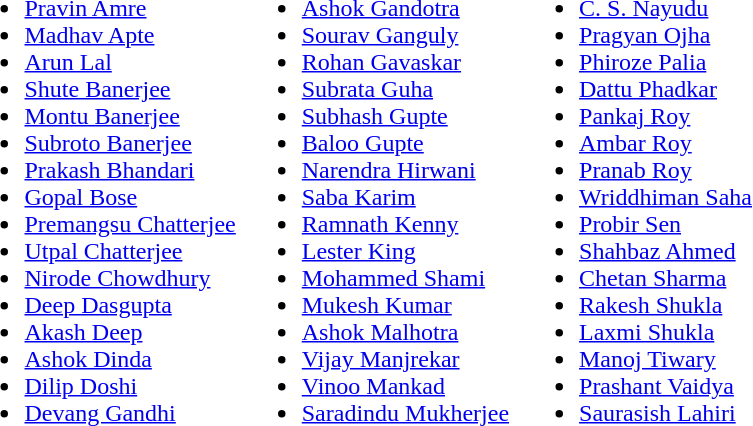<table>
<tr>
<td valign="top" width="25%"><br><ul><li> <a href='#'>Pravin Amre</a></li><li> <a href='#'>Madhav Apte</a></li><li> <a href='#'>Arun Lal</a></li><li> <a href='#'>Shute Banerjee</a></li><li> <a href='#'>Montu Banerjee</a></li><li> <a href='#'>Subroto Banerjee</a></li><li> <a href='#'>Prakash Bhandari</a></li><li> <a href='#'>Gopal Bose</a></li><li> <a href='#'>Premangsu Chatterjee</a></li><li> <a href='#'>Utpal Chatterjee</a></li><li> <a href='#'>Nirode Chowdhury</a></li><li> <a href='#'>Deep Dasgupta</a></li><li> <a href='#'>Akash Deep</a></li><li> <a href='#'>Ashok Dinda</a></li><li> <a href='#'>Dilip Doshi</a></li><li> <a href='#'>Devang Gandhi</a></li></ul></td>
<td valign="top" width="25%"><br><ul><li> <a href='#'>Ashok Gandotra</a></li><li> <a href='#'>Sourav Ganguly</a></li><li> <a href='#'>Rohan Gavaskar</a></li><li> <a href='#'>Subrata Guha</a></li><li> <a href='#'>Subhash Gupte</a></li><li> <a href='#'>Baloo Gupte</a></li><li> <a href='#'>Narendra Hirwani</a></li><li> <a href='#'>Saba Karim</a></li><li> <a href='#'>Ramnath Kenny</a></li><li> <a href='#'>Lester King</a></li><li> <a href='#'>Mohammed Shami</a></li><li> <a href='#'>Mukesh Kumar</a></li><li> <a href='#'>Ashok Malhotra</a></li><li> <a href='#'>Vijay Manjrekar</a></li><li> <a href='#'>Vinoo Mankad</a></li><li> <a href='#'>Saradindu Mukherjee</a></li></ul></td>
<td valign="top" width="25%"><br><ul><li> <a href='#'>C. S. Nayudu</a></li><li> <a href='#'>Pragyan Ojha</a></li><li> <a href='#'>Phiroze Palia</a></li><li> <a href='#'>Dattu Phadkar</a></li><li> <a href='#'>Pankaj Roy</a></li><li> <a href='#'>Ambar Roy</a></li><li> <a href='#'>Pranab Roy</a></li><li> <a href='#'>Wriddhiman Saha</a></li><li> <a href='#'>Probir Sen</a></li><li> <a href='#'>Shahbaz Ahmed</a></li><li> <a href='#'>Chetan Sharma</a></li><li> <a href='#'>Rakesh Shukla</a></li><li> <a href='#'>Laxmi Shukla</a></li><li> <a href='#'>Manoj Tiwary</a></li><li> <a href='#'>Prashant Vaidya</a></li><li> <a href='#'>Saurasish Lahiri</a></li></ul></td>
<td valign="top" width="25%"></td>
</tr>
</table>
